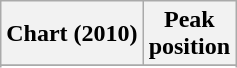<table class="wikitable sortable">
<tr>
<th>Chart (2010)</th>
<th>Peak<br>position</th>
</tr>
<tr>
</tr>
<tr>
</tr>
</table>
